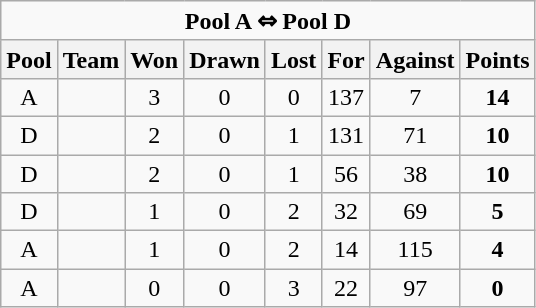<table class="wikitable" style="text-align: center;">
<tr>
<td colspan=8><strong>Pool A ⇔ Pool D</strong></td>
</tr>
<tr>
<th>Pool</th>
<th>Team</th>
<th>Won</th>
<th>Drawn</th>
<th>Lost</th>
<th>For</th>
<th>Against</th>
<th>Points</th>
</tr>
<tr>
<td>A</td>
<td align="left"></td>
<td>3</td>
<td>0</td>
<td>0</td>
<td>137</td>
<td>7</td>
<td><strong>14</strong></td>
</tr>
<tr>
<td>D</td>
<td align="left"></td>
<td>2</td>
<td>0</td>
<td>1</td>
<td>131</td>
<td>71</td>
<td><strong>10</strong></td>
</tr>
<tr>
<td>D</td>
<td align="left"></td>
<td>2</td>
<td>0</td>
<td>1</td>
<td>56</td>
<td>38</td>
<td><strong>10</strong></td>
</tr>
<tr>
<td>D</td>
<td align="left"></td>
<td>1</td>
<td>0</td>
<td>2</td>
<td>32</td>
<td>69</td>
<td><strong>5</strong></td>
</tr>
<tr>
<td>A</td>
<td align="left"></td>
<td>1</td>
<td>0</td>
<td>2</td>
<td>14</td>
<td>115</td>
<td><strong>4</strong></td>
</tr>
<tr>
<td>A</td>
<td align="left"></td>
<td>0</td>
<td>0</td>
<td>3</td>
<td>22</td>
<td>97</td>
<td><strong>0</strong></td>
</tr>
</table>
